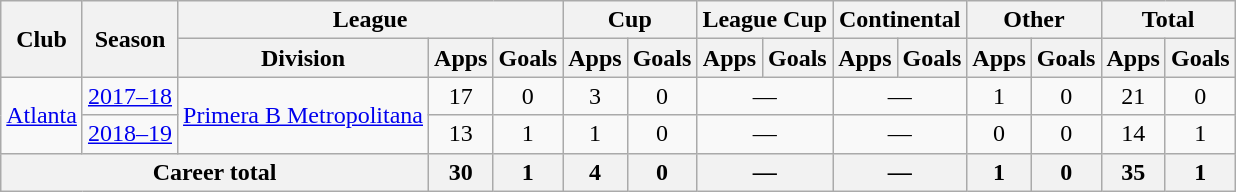<table class="wikitable" style="text-align:center">
<tr>
<th rowspan="2">Club</th>
<th rowspan="2">Season</th>
<th colspan="3">League</th>
<th colspan="2">Cup</th>
<th colspan="2">League Cup</th>
<th colspan="2">Continental</th>
<th colspan="2">Other</th>
<th colspan="2">Total</th>
</tr>
<tr>
<th>Division</th>
<th>Apps</th>
<th>Goals</th>
<th>Apps</th>
<th>Goals</th>
<th>Apps</th>
<th>Goals</th>
<th>Apps</th>
<th>Goals</th>
<th>Apps</th>
<th>Goals</th>
<th>Apps</th>
<th>Goals</th>
</tr>
<tr>
<td rowspan="2"><a href='#'>Atlanta</a></td>
<td><a href='#'>2017–18</a></td>
<td rowspan="2"><a href='#'>Primera B Metropolitana</a></td>
<td>17</td>
<td>0</td>
<td>3</td>
<td>0</td>
<td colspan="2">—</td>
<td colspan="2">—</td>
<td>1</td>
<td>0</td>
<td>21</td>
<td>0</td>
</tr>
<tr>
<td><a href='#'>2018–19</a></td>
<td>13</td>
<td>1</td>
<td>1</td>
<td>0</td>
<td colspan="2">—</td>
<td colspan="2">—</td>
<td>0</td>
<td>0</td>
<td>14</td>
<td>1</td>
</tr>
<tr>
<th colspan="3">Career total</th>
<th>30</th>
<th>1</th>
<th>4</th>
<th>0</th>
<th colspan="2">—</th>
<th colspan="2">—</th>
<th>1</th>
<th>0</th>
<th>35</th>
<th>1</th>
</tr>
</table>
